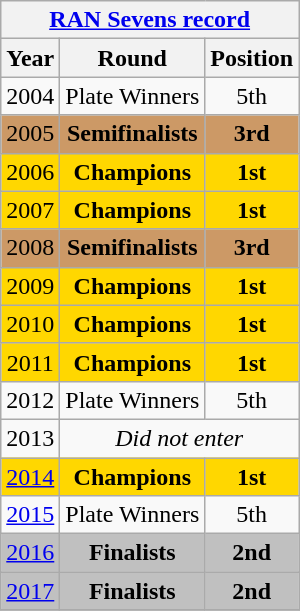<table class="wikitable" style="text-align: center;">
<tr>
<th colspan=10><a href='#'>RAN Sevens record</a></th>
</tr>
<tr>
<th>Year</th>
<th>Round</th>
<th>Position</th>
</tr>
<tr>
<td> 2004</td>
<td>Plate Winners</td>
<td>5th</td>
</tr>
<tr bgcolor=cc9966>
<td> 2005</td>
<td><strong>Semifinalists</strong></td>
<td><strong>3rd</strong></td>
</tr>
<tr bgcolor=gold>
<td> 2006</td>
<td><strong>Champions</strong></td>
<td><strong>1st</strong></td>
</tr>
<tr bgcolor=gold>
<td> 2007</td>
<td><strong>Champions</strong></td>
<td><strong>1st</strong></td>
</tr>
<tr bgcolor=cc9966>
<td> 2008</td>
<td><strong>Semifinalists</strong></td>
<td><strong>3rd</strong></td>
</tr>
<tr bgcolor=gold>
<td> 2009</td>
<td><strong>Champions</strong></td>
<td><strong>1st</strong></td>
</tr>
<tr bgcolor=gold>
<td> 2010</td>
<td><strong>Champions</strong></td>
<td><strong>1st</strong></td>
</tr>
<tr bgcolor=gold>
<td> 2011</td>
<td><strong>Champions</strong></td>
<td><strong>1st</strong></td>
</tr>
<tr>
<td> 2012</td>
<td>Plate Winners</td>
<td>5th</td>
</tr>
<tr>
<td> 2013</td>
<td colspan=2><em>Did not enter</em></td>
</tr>
<tr bgcolor=gold>
<td> <a href='#'>2014</a></td>
<td><strong>Champions</strong></td>
<td><strong>1st</strong></td>
</tr>
<tr>
<td> <a href='#'>2015</a></td>
<td>Plate Winners</td>
<td>5th</td>
</tr>
<tr bgcolor=silver>
<td> <a href='#'>2016</a></td>
<td><strong>Finalists</strong></td>
<td><strong>2nd</strong></td>
</tr>
<tr bgcolor=silver>
<td> <a href='#'>2017</a></td>
<td><strong>Finalists</strong></td>
<td><strong>2nd</strong></td>
</tr>
<tr>
</tr>
</table>
